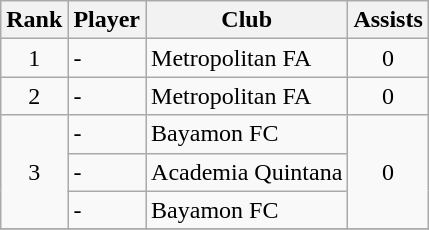<table class="wikitable">
<tr>
<th>Rank</th>
<th>Player</th>
<th>Club</th>
<th>Assists</th>
</tr>
<tr>
<td align=center rowspan=1>1</td>
<td> -</td>
<td>Metropolitan FA</td>
<td align=center rowspan=1>0</td>
</tr>
<tr>
<td align=center rowspan=1>2</td>
<td> -</td>
<td>Metropolitan FA</td>
<td align=center rowspan=1>0</td>
</tr>
<tr>
<td align=center rowspan=3>3</td>
<td> -</td>
<td>Bayamon FC</td>
<td align=center rowspan=3>0</td>
</tr>
<tr>
<td> -</td>
<td>Academia Quintana</td>
</tr>
<tr>
<td> -</td>
<td>Bayamon FC</td>
</tr>
<tr>
</tr>
</table>
